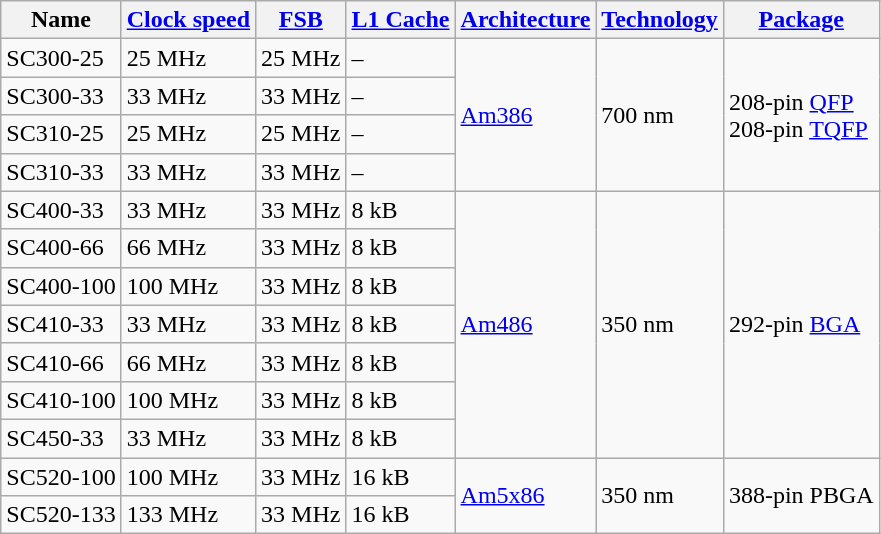<table class="wikitable">
<tr>
<th>Name</th>
<th><a href='#'>Clock speed</a></th>
<th><a href='#'>FSB</a></th>
<th><a href='#'>L1 Cache</a></th>
<th><a href='#'>Architecture</a></th>
<th><a href='#'>Technology</a></th>
<th><a href='#'>Package</a></th>
</tr>
<tr>
<td>SC300-25</td>
<td>25 MHz</td>
<td>25 MHz</td>
<td>–</td>
<td rowspan="4"><a href='#'>Am386</a></td>
<td rowspan="4">700 nm</td>
<td rowspan="4">208-pin <a href='#'>QFP</a><br>208-pin <a href='#'>TQFP</a></td>
</tr>
<tr>
<td>SC300-33</td>
<td>33 MHz</td>
<td>33 MHz</td>
<td>–</td>
</tr>
<tr>
<td>SC310-25</td>
<td>25 MHz</td>
<td>25 MHz</td>
<td>–</td>
</tr>
<tr>
<td>SC310-33</td>
<td>33 MHz</td>
<td>33 MHz</td>
<td>–</td>
</tr>
<tr>
<td>SC400-33</td>
<td>33 MHz</td>
<td>33 MHz</td>
<td>8 kB</td>
<td rowspan="7"><a href='#'>Am486</a></td>
<td rowspan="7">350 nm</td>
<td rowspan="7">292-pin <a href='#'>BGA</a></td>
</tr>
<tr>
<td>SC400-66</td>
<td>66 MHz</td>
<td>33 MHz</td>
<td>8 kB</td>
</tr>
<tr>
<td>SC400-100</td>
<td>100 MHz</td>
<td>33 MHz</td>
<td>8 kB</td>
</tr>
<tr>
<td>SC410-33</td>
<td>33 MHz</td>
<td>33 MHz</td>
<td>8 kB</td>
</tr>
<tr>
<td>SC410-66</td>
<td>66 MHz</td>
<td>33 MHz</td>
<td>8 kB</td>
</tr>
<tr>
<td>SC410-100</td>
<td>100 MHz</td>
<td>33 MHz</td>
<td>8 kB</td>
</tr>
<tr>
<td>SC450-33</td>
<td>33 MHz</td>
<td>33 MHz</td>
<td>8 kB</td>
</tr>
<tr>
<td>SC520-100</td>
<td>100 MHz</td>
<td>33 MHz</td>
<td>16 kB</td>
<td rowspan="2"><a href='#'>Am5x86</a></td>
<td rowspan="2">350 nm</td>
<td rowspan="2">388-pin PBGA</td>
</tr>
<tr>
<td>SC520-133</td>
<td>133 MHz</td>
<td>33 MHz</td>
<td>16 kB</td>
</tr>
</table>
